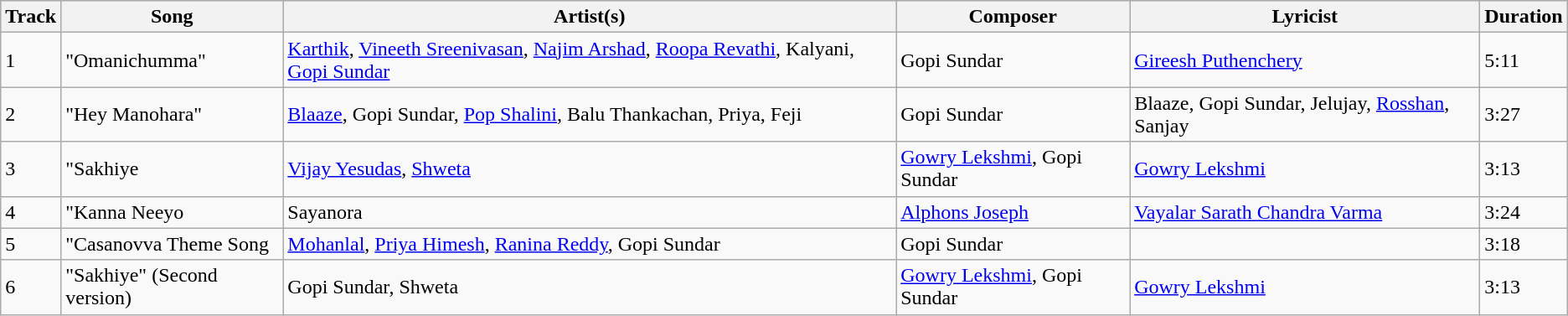<table class="wikitable">
<tr style="background:#ccc; text-align:center;">
<th>Track</th>
<th>Song</th>
<th>Artist(s)</th>
<th>Composer</th>
<th>Lyricist</th>
<th>Duration</th>
</tr>
<tr>
<td>1</td>
<td>"Omanichumma"</td>
<td><a href='#'>Karthik</a>, <a href='#'>Vineeth Sreenivasan</a>, <a href='#'>Najim Arshad</a>, <a href='#'>Roopa Revathi</a>, Kalyani, <a href='#'>Gopi Sundar</a></td>
<td>Gopi Sundar</td>
<td><a href='#'>Gireesh Puthenchery</a></td>
<td>5:11</td>
</tr>
<tr>
<td>2</td>
<td>"Hey Manohara"</td>
<td><a href='#'>Blaaze</a>, Gopi Sundar, <a href='#'>Pop Shalini</a>, Balu Thankachan, Priya, Feji</td>
<td>Gopi Sundar</td>
<td>Blaaze, Gopi Sundar, Jelujay, <a href='#'>Rosshan</a>, Sanjay</td>
<td>3:27</td>
</tr>
<tr>
<td>3</td>
<td>"Sakhiye</td>
<td><a href='#'>Vijay Yesudas</a>, <a href='#'>Shweta</a></td>
<td><a href='#'>Gowry Lekshmi</a>, Gopi Sundar</td>
<td><a href='#'>Gowry Lekshmi</a></td>
<td>3:13</td>
</tr>
<tr>
<td>4</td>
<td>"Kanna Neeyo</td>
<td>Sayanora</td>
<td><a href='#'>Alphons Joseph</a></td>
<td><a href='#'>Vayalar Sarath Chandra Varma</a></td>
<td>3:24</td>
</tr>
<tr>
<td>5</td>
<td>"Casanovva Theme Song</td>
<td><a href='#'>Mohanlal</a>, <a href='#'>Priya Himesh</a>, <a href='#'>Ranina Reddy</a>, Gopi Sundar</td>
<td>Gopi Sundar</td>
<td></td>
<td>3:18</td>
</tr>
<tr>
<td>6</td>
<td>"Sakhiye" (Second version)</td>
<td>Gopi Sundar, Shweta</td>
<td><a href='#'>Gowry Lekshmi</a>, Gopi Sundar</td>
<td><a href='#'>Gowry Lekshmi</a></td>
<td>3:13</td>
</tr>
</table>
